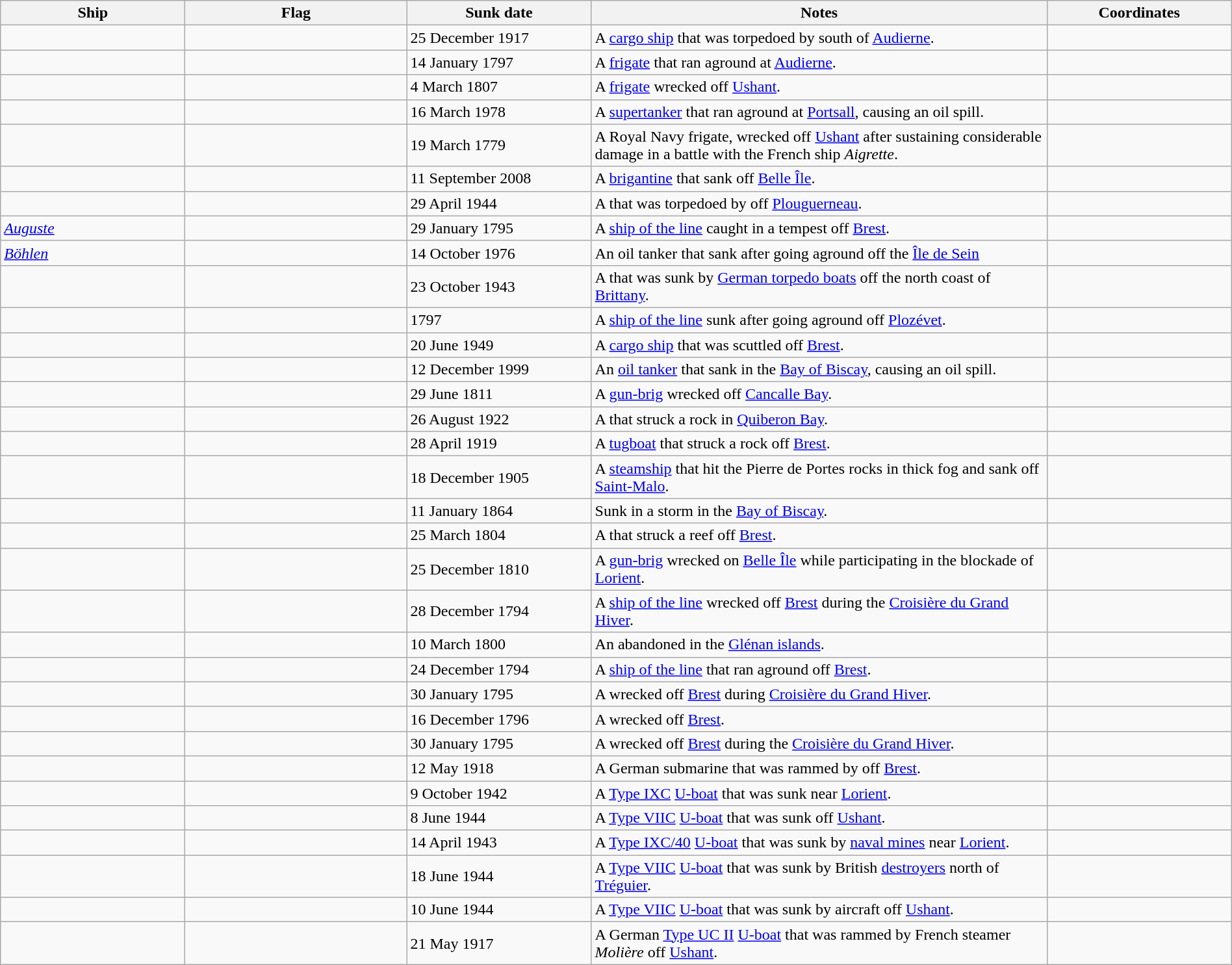<table class=wikitable | style = "width:100%">
<tr>
<th style="width:15%">Ship</th>
<th style="width:18%">Flag</th>
<th style="width:15%">Sunk date</th>
<th style="width:37%">Notes</th>
<th style="width:15%">Coordinates</th>
</tr>
<tr>
<td></td>
<td></td>
<td>25 December 1917</td>
<td>A <a href='#'>cargo ship</a> that was torpedoed by  south of <a href='#'>Audierne</a>.</td>
<td></td>
</tr>
<tr>
<td></td>
<td></td>
<td>14 January 1797</td>
<td>A <a href='#'>frigate</a> that ran aground at <a href='#'>Audierne</a>.</td>
<td></td>
</tr>
<tr>
<td></td>
<td></td>
<td>4 March 1807</td>
<td>A <a href='#'>frigate</a> wrecked off <a href='#'>Ushant</a>.</td>
<td></td>
</tr>
<tr>
<td></td>
<td></td>
<td>16 March 1978</td>
<td>A <a href='#'>supertanker</a> that ran aground at <a href='#'>Portsall</a>, causing an oil spill.</td>
<td></td>
</tr>
<tr>
<td></td>
<td></td>
<td>19 March 1779</td>
<td>A Royal Navy frigate, wrecked off <a href='#'>Ushant</a> after sustaining considerable damage in a battle with the French ship <em>Aigrette</em>.</td>
<td></td>
</tr>
<tr>
<td></td>
<td></td>
<td>11 September 2008</td>
<td>A <a href='#'>brigantine</a> that sank off <a href='#'>Belle Île</a>.</td>
<td></td>
</tr>
<tr>
<td></td>
<td></td>
<td>29 April 1944</td>
<td>A  that was torpedoed by  off <a href='#'>Plouguerneau</a>.</td>
<td></td>
</tr>
<tr>
<td><a href='#'><em>Auguste</em></a></td>
<td></td>
<td>29 January 1795</td>
<td>A <a href='#'>ship of the line</a> caught in a tempest off <a href='#'>Brest</a>.</td>
<td></td>
</tr>
<tr>
<td><em><a href='#'>Böhlen</a></em></td>
<td></td>
<td>14 October 1976</td>
<td>An oil tanker that sank after going aground off the <a href='#'>Île de Sein</a></td>
<td></td>
</tr>
<tr>
<td></td>
<td></td>
<td>23 October 1943</td>
<td>A  that was sunk by <a href='#'>German torpedo boats</a> off the north coast of <a href='#'>Brittany</a>.</td>
<td></td>
</tr>
<tr>
<td></td>
<td></td>
<td>1797</td>
<td>A <a href='#'>ship of the line</a> sunk after going aground off <a href='#'>Plozévet</a>.</td>
<td></td>
</tr>
<tr>
<td></td>
<td></td>
<td>20 June 1949</td>
<td>A <a href='#'>cargo ship</a> that was scuttled off <a href='#'>Brest</a>.</td>
<td></td>
</tr>
<tr>
<td></td>
<td></td>
<td>12 December 1999</td>
<td>An <a href='#'>oil tanker</a> that sank in the <a href='#'>Bay of Biscay</a>, causing an oil spill.</td>
<td></td>
</tr>
<tr>
<td></td>
<td></td>
<td>29 June 1811</td>
<td>A <a href='#'>gun-brig</a> wrecked off <a href='#'>Cancalle Bay</a>.</td>
<td></td>
</tr>
<tr>
<td></td>
<td></td>
<td>26 August 1922</td>
<td>A  that struck a rock in <a href='#'>Quiberon Bay</a>.</td>
<td></td>
</tr>
<tr>
<td></td>
<td></td>
<td>28 April 1919</td>
<td>A <a href='#'>tugboat</a> that struck a rock off <a href='#'>Brest</a>.</td>
<td></td>
</tr>
<tr>
<td></td>
<td></td>
<td>18 December 1905</td>
<td>A <a href='#'>steamship</a> that hit the Pierre de Portes rocks in thick fog and sank off <a href='#'>Saint-Malo</a>.</td>
<td></td>
</tr>
<tr>
<td></td>
<td></td>
<td>11 January 1864</td>
<td>Sunk in a storm in the <a href='#'>Bay of Biscay</a>.</td>
<td></td>
</tr>
<tr>
<td></td>
<td></td>
<td>25 March 1804</td>
<td>A  that struck a reef off <a href='#'>Brest</a>.</td>
<td></td>
</tr>
<tr>
<td></td>
<td></td>
<td>25 December 1810</td>
<td>A <a href='#'>gun-brig</a> wrecked on <a href='#'>Belle Île</a> while participating in the blockade of <a href='#'>Lorient</a>.</td>
<td></td>
</tr>
<tr>
<td></td>
<td></td>
<td>28 December 1794</td>
<td>A <a href='#'>ship of the line</a> wrecked off <a href='#'>Brest</a> during the <a href='#'>Croisière du Grand Hiver</a>.</td>
<td></td>
</tr>
<tr>
<td></td>
<td></td>
<td>10 March 1800</td>
<td>An  abandoned in the <a href='#'>Glénan islands</a>.</td>
<td></td>
</tr>
<tr>
<td></td>
<td></td>
<td>24 December 1794</td>
<td>A <a href='#'>ship of the line</a> that ran aground off <a href='#'>Brest</a>.</td>
<td></td>
</tr>
<tr>
<td></td>
<td></td>
<td>30 January 1795</td>
<td>A  wrecked off <a href='#'>Brest</a> during <a href='#'>Croisière du Grand Hiver</a>.</td>
<td></td>
</tr>
<tr>
<td></td>
<td></td>
<td>16 December 1796</td>
<td>A  wrecked off <a href='#'>Brest</a>.</td>
<td></td>
</tr>
<tr>
<td></td>
<td></td>
<td>30 January 1795</td>
<td>A  wrecked off <a href='#'>Brest</a> during the <a href='#'>Croisière du Grand Hiver</a>.</td>
<td></td>
</tr>
<tr>
<td></td>
<td></td>
<td>12 May 1918</td>
<td>A German submarine that was rammed by  off <a href='#'>Brest</a>.</td>
<td></td>
</tr>
<tr>
<td></td>
<td></td>
<td>9 October 1942</td>
<td>A <a href='#'>Type IXC</a> <a href='#'>U-boat</a> that was sunk near <a href='#'>Lorient</a>.</td>
<td></td>
</tr>
<tr>
<td></td>
<td></td>
<td>8 June 1944</td>
<td>A <a href='#'>Type VIIC</a> <a href='#'>U-boat</a> that was sunk off <a href='#'>Ushant</a>.</td>
<td></td>
</tr>
<tr>
<td></td>
<td></td>
<td>14 April 1943</td>
<td>A <a href='#'>Type IXC/40</a> <a href='#'>U-boat</a> that was sunk by <a href='#'>naval mines</a> near <a href='#'>Lorient</a>.</td>
<td></td>
</tr>
<tr>
<td></td>
<td></td>
<td>18 June 1944</td>
<td>A <a href='#'>Type VIIC</a> <a href='#'>U-boat</a> that was sunk by British <a href='#'>destroyers</a> north of <a href='#'>Tréguier</a>.</td>
<td></td>
</tr>
<tr>
<td></td>
<td></td>
<td>10 June 1944</td>
<td>A <a href='#'>Type VIIC</a> <a href='#'>U-boat</a> that was sunk by aircraft off <a href='#'>Ushant</a>.</td>
<td></td>
</tr>
<tr>
<td></td>
<td></td>
<td>21 May 1917</td>
<td>A German <a href='#'>Type UC II</a> <a href='#'>U-boat</a> that was rammed by French steamer <em>Molière</em> off <a href='#'>Ushant</a>.</td>
<td></td>
</tr>
</table>
